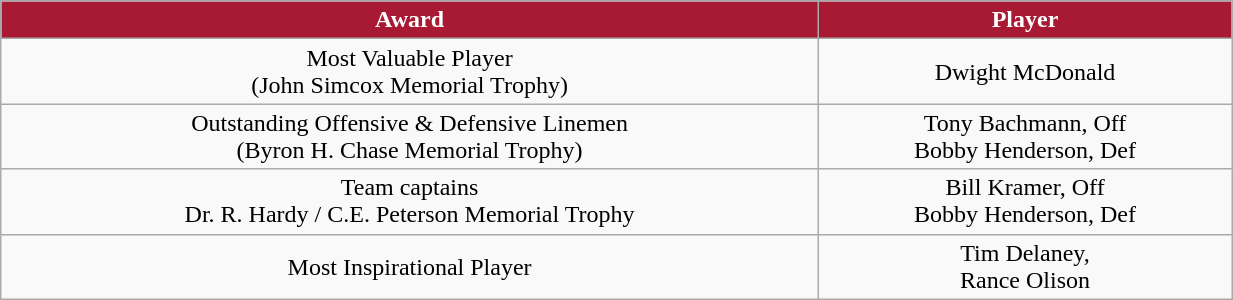<table class="wikitable" width="65%">
<tr>
<th style="background:#A81933;color:#FFFFFF;">Award</th>
<th style="background:#A81933;color:#FFFFFF;">Player</th>
</tr>
<tr align="center" bgcolor="">
<td>Most Valuable Player<br>(John Simcox Memorial Trophy)</td>
<td>Dwight McDonald</td>
</tr>
<tr align="center" bgcolor="">
<td>Outstanding Offensive & Defensive Linemen<br>(Byron H. Chase Memorial Trophy)</td>
<td>Tony Bachmann, Off<br>Bobby Henderson, Def</td>
</tr>
<tr align="center" bgcolor="">
<td>Team captains<br>Dr. R. Hardy / C.E. Peterson Memorial Trophy</td>
<td>Bill Kramer, Off<br>Bobby Henderson, Def</td>
</tr>
<tr align="center" bgcolor="">
<td>Most Inspirational Player</td>
<td>Tim Delaney,<br>Rance Olison</td>
</tr>
</table>
